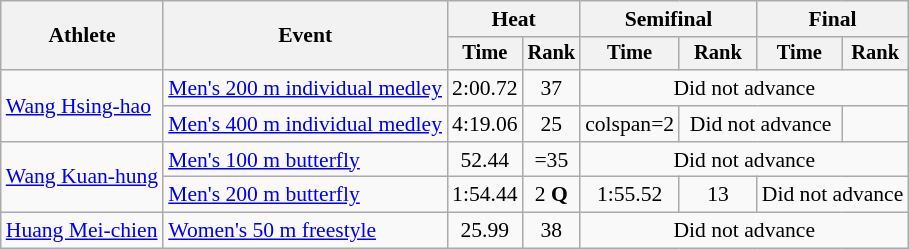<table class=wikitable style="font-size:90%">
<tr>
<th rowspan="2">Athlete</th>
<th rowspan="2">Event</th>
<th colspan="2">Heat</th>
<th colspan="2">Semifinal</th>
<th colspan="2">Final</th>
</tr>
<tr style="font-size:95%">
<th>Time</th>
<th>Rank</th>
<th>Time</th>
<th>Rank</th>
<th>Time</th>
<th>Rank</th>
</tr>
<tr align=center>
<td align=left rowspan=2><a href='#'>Wang Hsing-hao</a></td>
<td align=left><a href='#'>Men's 200 m individual medley</a></td>
<td>2:00.72</td>
<td>37</td>
<td colspan="4">Did not advance</td>
</tr>
<tr align=center>
<td align=left><a href='#'>Men's 400 m individual medley</a></td>
<td>4:19.06</td>
<td>25</td>
<td>colspan=2 </td>
<td colspan="2">Did not advance</td>
</tr>
<tr align=center>
<td align=left rowspan=2><a href='#'>Wang Kuan-hung</a></td>
<td align=left><a href='#'>Men's 100 m butterfly</a></td>
<td>52.44</td>
<td>=35</td>
<td colspan="4">Did not advance</td>
</tr>
<tr align=center>
<td align=left><a href='#'>Men's 200 m butterfly</a></td>
<td>1:54.44</td>
<td>2 <strong>Q</strong></td>
<td>1:55.52</td>
<td>13</td>
<td colspan="2">Did not advance</td>
</tr>
<tr align=center>
<td align=left><a href='#'>Huang Mei-chien</a></td>
<td align=left><a href='#'>Women's 50 m freestyle</a></td>
<td>25.99</td>
<td>38</td>
<td colspan="4">Did not advance</td>
</tr>
</table>
